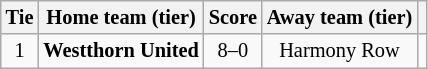<table class="wikitable" style="text-align:center; font-size:85%">
<tr>
<th>Tie</th>
<th>Home team (tier)</th>
<th>Score</th>
<th>Away team (tier)</th>
<th></th>
</tr>
<tr>
<td align="center">1</td>
<td><strong>Westthorn United</strong></td>
<td align="center">8–0</td>
<td>Harmony Row</td>
<td></td>
</tr>
</table>
